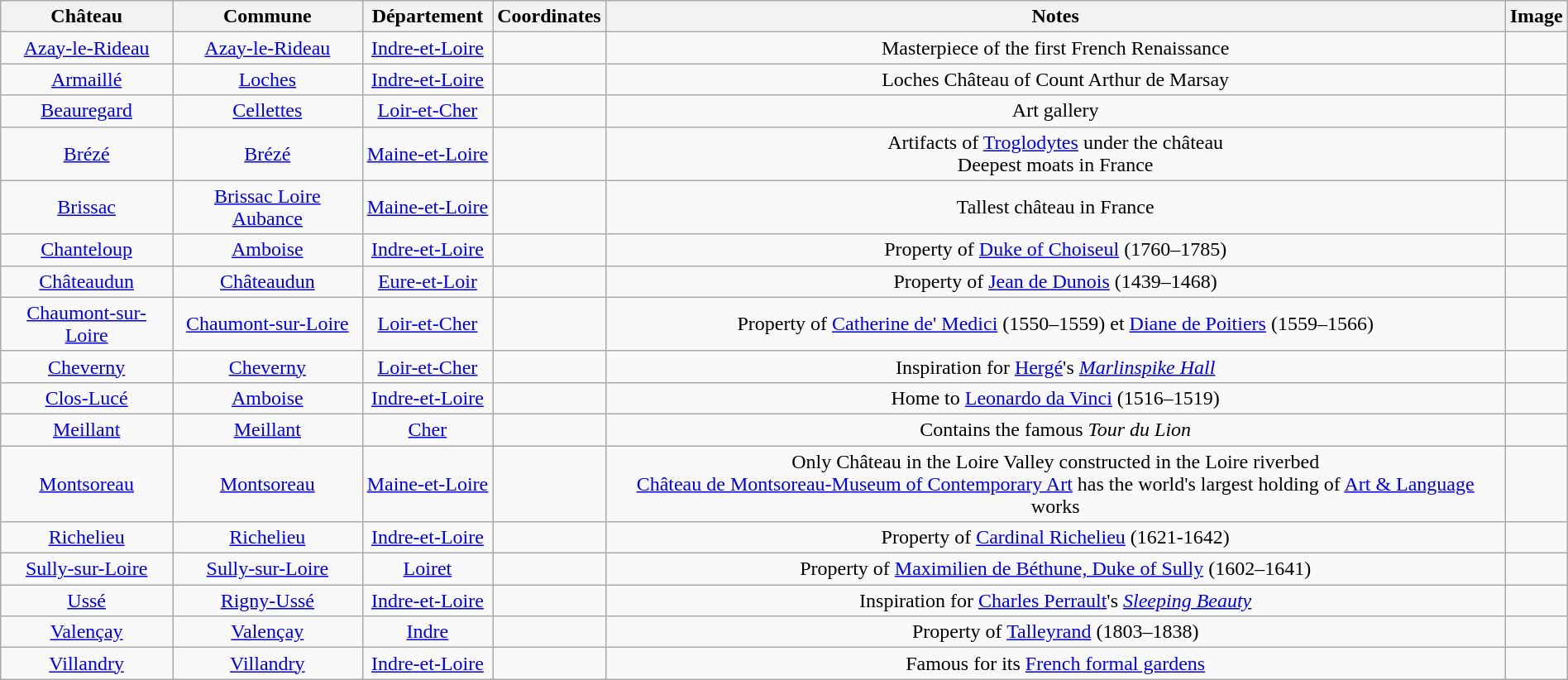<table class="wikitable sortable" style="text-align:center; width:100%;">
<tr>
<th>Château</th>
<th>Commune</th>
<th>Département</th>
<th>Coordinates</th>
<th class="unsortable">Notes</th>
<th class="unsortable">Image</th>
</tr>
<tr>
<td><a href='#'>Azay-le-Rideau</a></td>
<td><a href='#'>Azay-le-Rideau</a></td>
<td><a href='#'>Indre-et-Loire</a></td>
<td></td>
<td>Masterpiece of the first French Renaissance</td>
<td></td>
</tr>
<tr>
<td><a href='#'>Armaillé</a></td>
<td><a href='#'>Loches</a></td>
<td><a href='#'>Indre-et-Loire</a></td>
<td></td>
<td>Loches Château of Count Arthur de Marsay</td>
<td></td>
</tr>
<tr>
<td><a href='#'>Beauregard</a></td>
<td><a href='#'>Cellettes</a></td>
<td><a href='#'>Loir-et-Cher</a></td>
<td></td>
<td>Art gallery</td>
<td></td>
</tr>
<tr>
<td><a href='#'>Brézé</a></td>
<td><a href='#'>Brézé</a></td>
<td><a href='#'>Maine-et-Loire</a></td>
<td></td>
<td>Artifacts of <a href='#'>Troglodytes</a> under the château <br> Deepest moats in France</td>
<td></td>
</tr>
<tr>
<td><a href='#'>Brissac</a></td>
<td><a href='#'>Brissac Loire Aubance</a></td>
<td><a href='#'>Maine-et-Loire</a></td>
<td></td>
<td>Tallest château in France</td>
<td></td>
</tr>
<tr>
<td><a href='#'>Chanteloup</a></td>
<td><a href='#'>Amboise</a></td>
<td><a href='#'>Indre-et-Loire</a></td>
<td></td>
<td>Property of <a href='#'>Duke of Choiseul</a> (1760–1785)</td>
<td></td>
</tr>
<tr>
<td><a href='#'>Châteaudun</a></td>
<td><a href='#'>Châteaudun</a></td>
<td><a href='#'>Eure-et-Loir</a></td>
<td></td>
<td>Property of <a href='#'>Jean de Dunois</a> (1439–1468)</td>
<td></td>
</tr>
<tr>
<td><a href='#'>Chaumont-sur-Loire</a></td>
<td><a href='#'>Chaumont-sur-Loire</a></td>
<td><a href='#'>Loir-et-Cher</a></td>
<td></td>
<td>Property of <a href='#'>Catherine de' Medici</a> (1550–1559) et <a href='#'>Diane de Poitiers</a> (1559–1566)</td>
<td></td>
</tr>
<tr>
<td><a href='#'>Cheverny</a></td>
<td><a href='#'>Cheverny</a></td>
<td><a href='#'>Loir-et-Cher</a></td>
<td></td>
<td>Inspiration for <a href='#'>Hergé</a>'s <em><a href='#'>Marlinspike Hall</a></em></td>
<td></td>
</tr>
<tr>
<td><a href='#'>Clos-Lucé</a></td>
<td><a href='#'>Amboise</a></td>
<td><a href='#'>Indre-et-Loire</a></td>
<td></td>
<td>Home to <a href='#'>Leonardo da Vinci</a> (1516–1519)</td>
<td></td>
</tr>
<tr>
<td><a href='#'>Meillant</a></td>
<td><a href='#'>Meillant</a></td>
<td><a href='#'>Cher</a></td>
<td></td>
<td>Contains the famous <em>Tour du Lion</em></td>
<td></td>
</tr>
<tr>
<td><a href='#'>Montsoreau</a></td>
<td><a href='#'>Montsoreau</a></td>
<td><a href='#'>Maine-et-Loire</a></td>
<td></td>
<td>Only Château in the Loire Valley constructed in the Loire riverbed <br> <a href='#'>Château de Montsoreau-Museum of Contemporary Art</a> has the world's largest holding of <a href='#'>Art & Language</a> works</td>
<td></td>
</tr>
<tr>
<td><a href='#'>Richelieu</a></td>
<td><a href='#'>Richelieu</a></td>
<td><a href='#'>Indre-et-Loire</a></td>
<td></td>
<td>Property of <a href='#'>Cardinal Richelieu</a> (1621-1642)</td>
<td></td>
</tr>
<tr>
<td><a href='#'>Sully-sur-Loire</a></td>
<td><a href='#'>Sully-sur-Loire</a></td>
<td><a href='#'>Loiret</a></td>
<td></td>
<td>Property of <a href='#'>Maximilien de Béthune, Duke of Sully</a> (1602–1641)</td>
<td></td>
</tr>
<tr>
<td><a href='#'>Ussé</a></td>
<td><a href='#'>Rigny-Ussé</a></td>
<td><a href='#'>Indre-et-Loire</a></td>
<td></td>
<td>Inspiration for <a href='#'>Charles Perrault</a>'s <em><a href='#'>Sleeping Beauty</a></em></td>
<td></td>
</tr>
<tr>
<td><a href='#'>Valençay</a></td>
<td><a href='#'>Valençay</a></td>
<td><a href='#'>Indre</a></td>
<td></td>
<td>Property of <a href='#'>Talleyrand</a> (1803–1838)</td>
<td></td>
</tr>
<tr>
<td><a href='#'>Villandry</a></td>
<td><a href='#'>Villandry</a></td>
<td><a href='#'>Indre-et-Loire</a></td>
<td></td>
<td>Famous for its <a href='#'>French formal gardens</a></td>
<td></td>
</tr>
</table>
